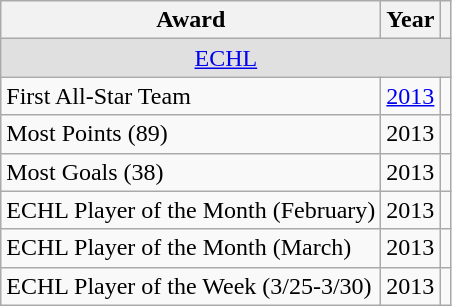<table class="wikitable">
<tr>
<th>Award</th>
<th>Year</th>
<th></th>
</tr>
<tr ALIGN="center" bgcolor="#e0e0e0">
<td colspan="3"><a href='#'>ECHL</a></td>
</tr>
<tr>
<td>First All-Star Team</td>
<td><a href='#'>2013</a></td>
<td></td>
</tr>
<tr>
<td>Most Points (89)</td>
<td>2013</td>
<td></td>
</tr>
<tr>
<td>Most Goals (38)</td>
<td>2013</td>
<td></td>
</tr>
<tr>
<td>ECHL Player of the Month (February)</td>
<td>2013</td>
<td></td>
</tr>
<tr>
<td>ECHL Player of the Month (March)</td>
<td>2013</td>
<td></td>
</tr>
<tr>
<td>ECHL Player of the Week (3/25-3/30)</td>
<td>2013</td>
<td></td>
</tr>
</table>
